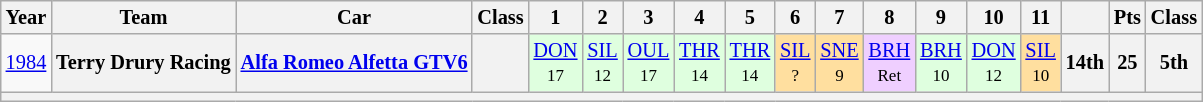<table class="wikitable" style="text-align:center; font-size:85%">
<tr>
<th>Year</th>
<th>Team</th>
<th>Car</th>
<th>Class</th>
<th>1</th>
<th>2</th>
<th>3</th>
<th>4</th>
<th>5</th>
<th>6</th>
<th>7</th>
<th>8</th>
<th>9</th>
<th>10</th>
<th>11</th>
<th></th>
<th>Pts</th>
<th>Class</th>
</tr>
<tr>
<td><a href='#'>1984</a></td>
<th>Terry Drury Racing</th>
<th><a href='#'>Alfa Romeo Alfetta GTV6</a></th>
<th><span></span></th>
<td style="background:#DFFFDF;"><a href='#'>DON</a><br><small>17</small></td>
<td style="background:#DFFFDF;"><a href='#'>SIL</a><br><small>12</small></td>
<td style="background:#DFFFDF;"><a href='#'>OUL</a><br><small>17</small></td>
<td style="background:#DFFFDF;"><a href='#'>THR</a><br><small>14</small></td>
<td style="background:#DFFFDF;"><a href='#'>THR</a><br><small>14</small></td>
<td style="background:#FFDF9F;"><a href='#'>SIL</a><br><small>?</small></td>
<td style="background:#FFDF9F;"><a href='#'>SNE</a><br><small>9</small></td>
<td style="background:#EFCFFF;"><a href='#'>BRH</a><br><small>Ret</small></td>
<td style="background:#DFFFDF;"><a href='#'>BRH</a><br><small>10</small></td>
<td style="background:#DFFFDF;"><a href='#'>DON</a><br><small>12</small></td>
<td style="background:#FFDF9F;"><a href='#'>SIL</a><br><small>10</small></td>
<th>14th</th>
<th>25</th>
<th>5th</th>
</tr>
<tr>
<th colspan="18"></th>
</tr>
</table>
